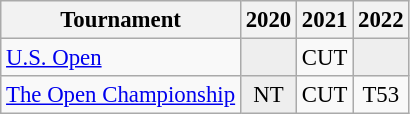<table class="wikitable" style="font-size:95%;text-align:center;">
<tr>
<th>Tournament</th>
<th>2020</th>
<th>2021</th>
<th>2022</th>
</tr>
<tr>
<td align=left><a href='#'>U.S. Open</a></td>
<td style="background:#eeeeee;"></td>
<td>CUT</td>
<td style="background:#eeeeee;"></td>
</tr>
<tr>
<td align=left><a href='#'>The Open Championship</a></td>
<td style="background:#eeeeee;">NT</td>
<td>CUT</td>
<td>T53</td>
</tr>
</table>
